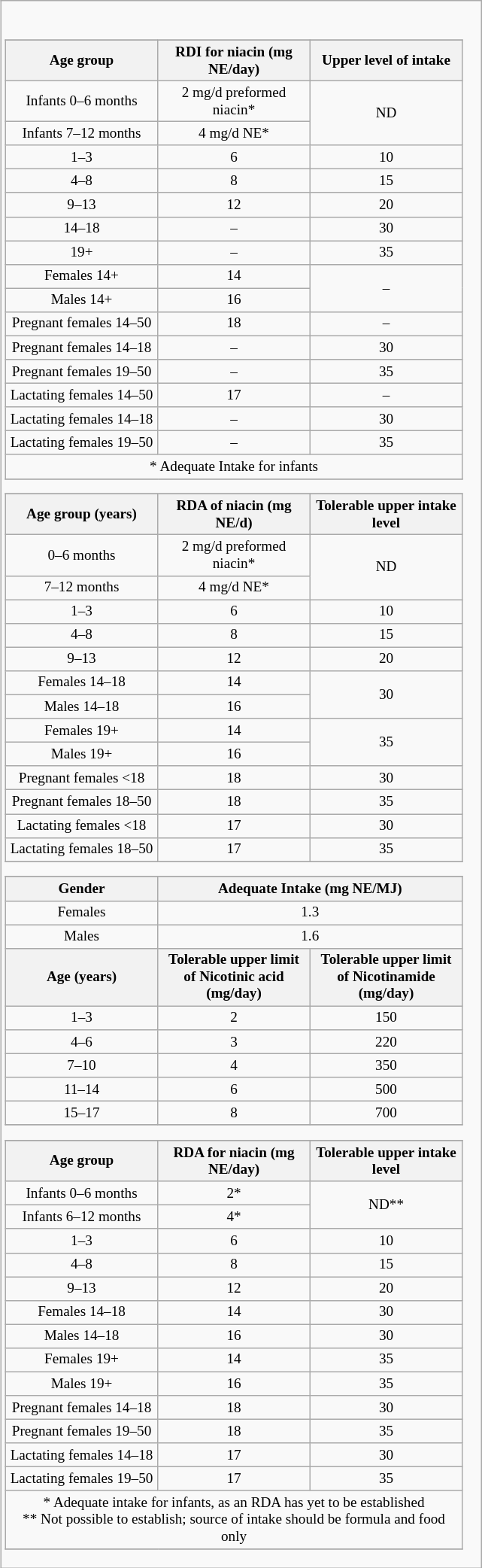<table class="wikitable" style="float: right; margin-left: 2em;">
<tr>
<td><br><table class="wikitable mw-collapsible mw-collapsed" style="font-size: 80%; text-align: center; width:406px">
<tr>
</tr>
<tr>
<th scope="col" style="width:8em">Age group</th>
<th scope="col" style="width:8em">RDI for niacin (mg NE/day)</th>
<th scope="col" style="width:8em">Upper level of intake</th>
</tr>
<tr>
<td>Infants 0–6 months</td>
<td>2 mg/d preformed niacin*</td>
<td rowspan="2">ND</td>
</tr>
<tr>
<td>Infants 7–12 months</td>
<td>4 mg/d NE*</td>
</tr>
<tr>
<td>1–3</td>
<td>6</td>
<td>10</td>
</tr>
<tr>
<td>4–8</td>
<td>8</td>
<td>15</td>
</tr>
<tr>
<td>9–13</td>
<td>12</td>
<td>20</td>
</tr>
<tr>
<td>14–18</td>
<td>–</td>
<td>30</td>
</tr>
<tr>
<td>19+</td>
<td>–</td>
<td>35</td>
</tr>
<tr>
<td>Females 14+</td>
<td>14</td>
<td rowspan=2>–</td>
</tr>
<tr>
<td>Males 14+</td>
<td>16</td>
</tr>
<tr>
<td>Pregnant females 14–50</td>
<td>18</td>
<td>–</td>
</tr>
<tr>
<td>Pregnant females 14–18</td>
<td>–</td>
<td>30</td>
</tr>
<tr>
<td>Pregnant females 19–50</td>
<td>–</td>
<td>35</td>
</tr>
<tr>
<td>Lactating females 14–50</td>
<td>17</td>
<td>–</td>
</tr>
<tr>
<td>Lactating females 14–18</td>
<td>–</td>
<td>30</td>
</tr>
<tr>
<td>Lactating females 19–50</td>
<td>–</td>
<td>35</td>
</tr>
<tr>
<td colspan="3" style="text-align: center;">* Adequate Intake for infants</td>
</tr>
<tr>
</tr>
</table>
<table class="wikitable mw-collapsible mw-collapsed" style="font-size: 80%; text-align: center; width:406px">
<tr>
</tr>
<tr>
<th scope="col" style="width:8em">Age group (years)</th>
<th scope="col" style="width:8em">RDA of niacin (mg NE/d)</th>
<th scope="col" style="width:8em">Tolerable upper intake level</th>
</tr>
<tr>
<td>0–6 months</td>
<td>2 mg/d preformed niacin*</td>
<td rowspan=2>ND</td>
</tr>
<tr>
<td>7–12 months</td>
<td>4 mg/d NE*</td>
</tr>
<tr>
<td>1–3</td>
<td>6</td>
<td>10</td>
</tr>
<tr>
<td>4–8</td>
<td>8</td>
<td>15</td>
</tr>
<tr>
<td>9–13</td>
<td>12</td>
<td>20</td>
</tr>
<tr>
<td>Females 14–18</td>
<td>14</td>
<td rowspan=2>30</td>
</tr>
<tr>
<td>Males 14–18</td>
<td>16</td>
</tr>
<tr>
<td>Females 19+</td>
<td>14</td>
<td rowspan=2>35</td>
</tr>
<tr>
<td>Males 19+</td>
<td>16</td>
</tr>
<tr>
<td>Pregnant females <18</td>
<td>18</td>
<td>30</td>
</tr>
<tr>
<td>Pregnant females 18–50</td>
<td>18</td>
<td>35</td>
</tr>
<tr>
<td>Lactating females <18</td>
<td>17</td>
<td>30</td>
</tr>
<tr>
<td>Lactating females 18–50</td>
<td>17</td>
<td>35</td>
</tr>
<tr>
</tr>
</table>
<table class="wikitable mw-collapsible mw-collapsed" style="font-size: 80%; text-align: center; width:406px">
<tr>
</tr>
<tr>
<th scope="col" width=8em>Gender</th>
<th colspan=2 width=16em>Adequate Intake (mg NE/MJ)</th>
</tr>
<tr>
<td>Females</td>
<td colspan=2 width="8em">1.3</td>
</tr>
<tr>
<td>Males</td>
<td colspan=2 width="8em">1.6</td>
</tr>
<tr>
<th scope="col" style="width:8em">Age (years)</th>
<th scope="col" style="width:8em">Tolerable upper limit of Nicotinic acid (mg/day)</th>
<th scope="col" style="width:8em">Tolerable upper limit of Nicotinamide (mg/day)</th>
</tr>
<tr>
<td>1–3</td>
<td>2</td>
<td>150</td>
</tr>
<tr>
<td>4–6</td>
<td>3</td>
<td>220</td>
</tr>
<tr>
<td>7–10</td>
<td>4</td>
<td>350</td>
</tr>
<tr>
<td>11–14</td>
<td>6</td>
<td>500</td>
</tr>
<tr>
<td>15–17</td>
<td>8</td>
<td>700</td>
</tr>
<tr>
</tr>
</table>
<table class="wikitable mw-collapsible mw-collapsed" style="font-size: 80%; text-align: center; width:406px">
<tr>
</tr>
<tr>
<th scope="col" style="width:8em">Age group</th>
<th scope="col" style="width:8em">RDA for niacin (mg NE/day)</th>
<th scope="col" style="width:8em">Tolerable upper intake level</th>
</tr>
<tr>
<td>Infants 0–6 months</td>
<td>2*</td>
<td rowspan="2">ND**</td>
</tr>
<tr>
<td>Infants 6–12 months</td>
<td>4*</td>
</tr>
<tr>
<td>1–3</td>
<td>6</td>
<td>10</td>
</tr>
<tr>
<td>4–8</td>
<td>8</td>
<td>15</td>
</tr>
<tr>
<td>9–13</td>
<td>12</td>
<td>20</td>
</tr>
<tr>
<td>Females 14–18</td>
<td>14</td>
<td>30</td>
</tr>
<tr>
<td>Males 14–18</td>
<td>16</td>
<td>30</td>
</tr>
<tr>
<td>Females 19+</td>
<td>14</td>
<td>35</td>
</tr>
<tr>
<td>Males 19+</td>
<td>16</td>
<td>35</td>
</tr>
<tr>
<td>Pregnant females 14–18</td>
<td>18</td>
<td>30</td>
</tr>
<tr>
<td>Pregnant females 19–50</td>
<td>18</td>
<td>35</td>
</tr>
<tr>
<td>Lactating females 14–18</td>
<td>17</td>
<td>30</td>
</tr>
<tr>
<td>Lactating females 19–50</td>
<td>17</td>
<td>35</td>
</tr>
<tr>
<td colspan="3" style="text-align: center;">* Adequate intake for infants, as an RDA has yet to be established<br>** Not possible to establish; source of intake should be formula and food only</td>
</tr>
<tr>
</tr>
</table>
</td>
</tr>
</table>
